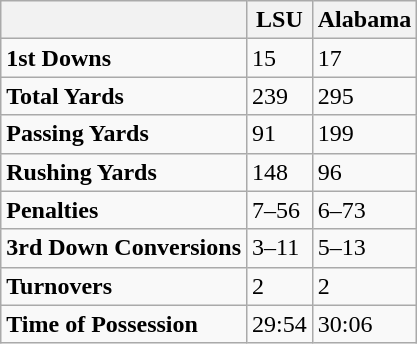<table class="wikitable">
<tr>
<th></th>
<th>LSU</th>
<th>Alabama</th>
</tr>
<tr>
<td><strong>1st Downs</strong></td>
<td>15</td>
<td>17</td>
</tr>
<tr>
<td><strong>Total Yards</strong></td>
<td>239</td>
<td>295</td>
</tr>
<tr>
<td><strong>Passing Yards</strong></td>
<td>91</td>
<td>199</td>
</tr>
<tr>
<td><strong>Rushing Yards</strong></td>
<td>148</td>
<td>96</td>
</tr>
<tr>
<td><strong>Penalties</strong></td>
<td>7–56</td>
<td>6–73</td>
</tr>
<tr>
<td><strong>3rd Down Conversions</strong></td>
<td>3–11</td>
<td>5–13</td>
</tr>
<tr>
<td><strong>Turnovers</strong></td>
<td>2</td>
<td>2</td>
</tr>
<tr>
<td><strong>Time of Possession</strong></td>
<td>29:54</td>
<td>30:06</td>
</tr>
</table>
